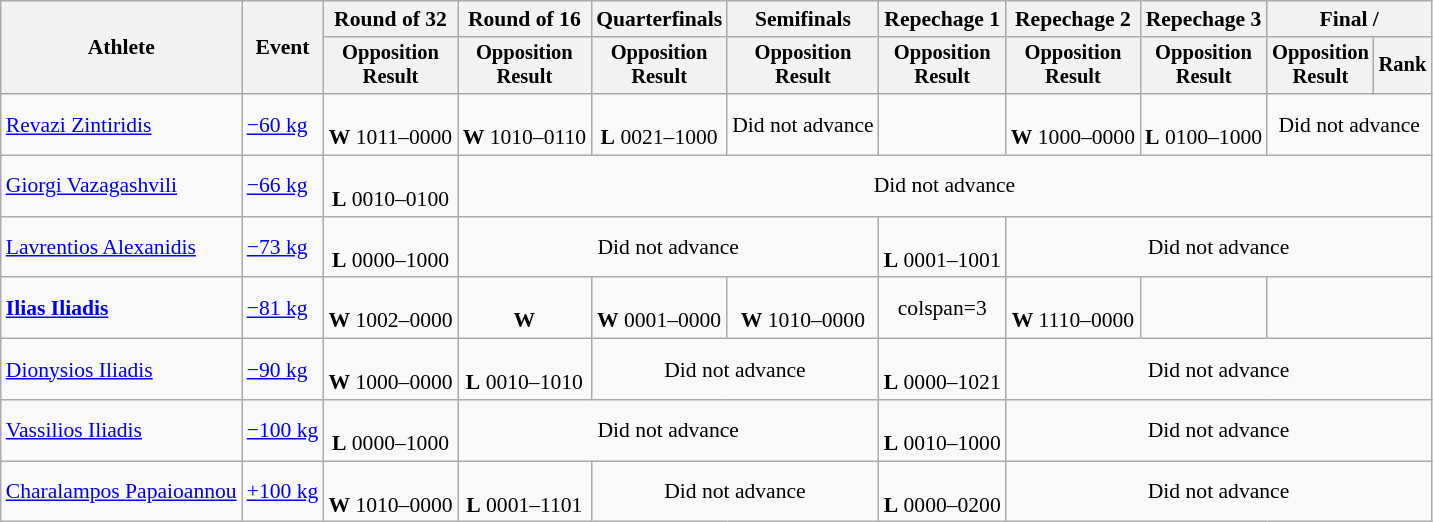<table class="wikitable" style="font-size:90%">
<tr>
<th rowspan="2">Athlete</th>
<th rowspan="2">Event</th>
<th>Round of 32</th>
<th>Round of 16</th>
<th>Quarterfinals</th>
<th>Semifinals</th>
<th>Repechage 1</th>
<th>Repechage 2</th>
<th>Repechage 3</th>
<th colspan=2>Final / </th>
</tr>
<tr style="font-size:95%">
<th>Opposition<br>Result</th>
<th>Opposition<br>Result</th>
<th>Opposition<br>Result</th>
<th>Opposition<br>Result</th>
<th>Opposition<br>Result</th>
<th>Opposition<br>Result</th>
<th>Opposition<br>Result</th>
<th>Opposition<br>Result</th>
<th>Rank</th>
</tr>
<tr align=center>
<td align=left><a href='#'>Revazi Zintiridis</a></td>
<td align=left><a href='#'>−60 kg</a></td>
<td><br><strong>W</strong> 1011–0000</td>
<td><br><strong>W</strong> 1010–0110</td>
<td><br><strong>L</strong> 0021–1000</td>
<td>Did not advance</td>
<td></td>
<td><br><strong>W</strong> 1000–0000</td>
<td><br><strong>L</strong> 0100–1000</td>
<td colspan=2>Did not advance</td>
</tr>
<tr align=center>
<td align=left><a href='#'>Giorgi Vazagashvili</a></td>
<td align=left><a href='#'>−66 kg</a></td>
<td><br><strong>L</strong> 0010–0100</td>
<td colspan=8>Did not advance</td>
</tr>
<tr align=center>
<td align=left><a href='#'>Lavrentios Alexanidis</a></td>
<td align=left><a href='#'>−73 kg</a></td>
<td><br><strong>L</strong> 0000–1000</td>
<td colspan=3>Did not advance</td>
<td><br><strong>L</strong> 0001–1001</td>
<td colspan=4>Did not advance</td>
</tr>
<tr align=center>
<td align=left><strong><a href='#'>Ilias Iliadis</a></strong></td>
<td align=left><a href='#'>−81 kg</a></td>
<td><br><strong>W</strong> 1002–0000</td>
<td><br><strong>W</strong> </td>
<td><br><strong>W</strong> 0001–0000</td>
<td><br><strong>W</strong> 1010–0000</td>
<td>colspan=3 </td>
<td><br><strong>W</strong> 1110–0000</td>
<td></td>
</tr>
<tr align=center>
<td align=left><a href='#'>Dionysios Iliadis</a></td>
<td align=left><a href='#'>−90 kg</a></td>
<td><br><strong>W</strong> 1000–0000</td>
<td><br><strong>L</strong> 0010–1010</td>
<td colspan=2>Did not advance</td>
<td><br><strong>L</strong> 0000–1021</td>
<td colspan=4>Did not advance</td>
</tr>
<tr align=center>
<td align=left><a href='#'>Vassilios Iliadis</a></td>
<td align=left><a href='#'>−100 kg</a></td>
<td><br><strong>L</strong> 0000–1000</td>
<td colspan=3>Did not advance</td>
<td><br><strong>L</strong> 0010–1000</td>
<td colspan=4>Did not advance</td>
</tr>
<tr align=center>
<td align=left><a href='#'>Charalampos Papaioannou</a></td>
<td align=left><a href='#'>+100 kg</a></td>
<td><br><strong>W</strong> 1010–0000</td>
<td><br><strong>L</strong> 0001–1101</td>
<td colspan=2>Did not advance</td>
<td><br><strong>L</strong> 0000–0200</td>
<td colspan=4>Did not advance</td>
</tr>
</table>
